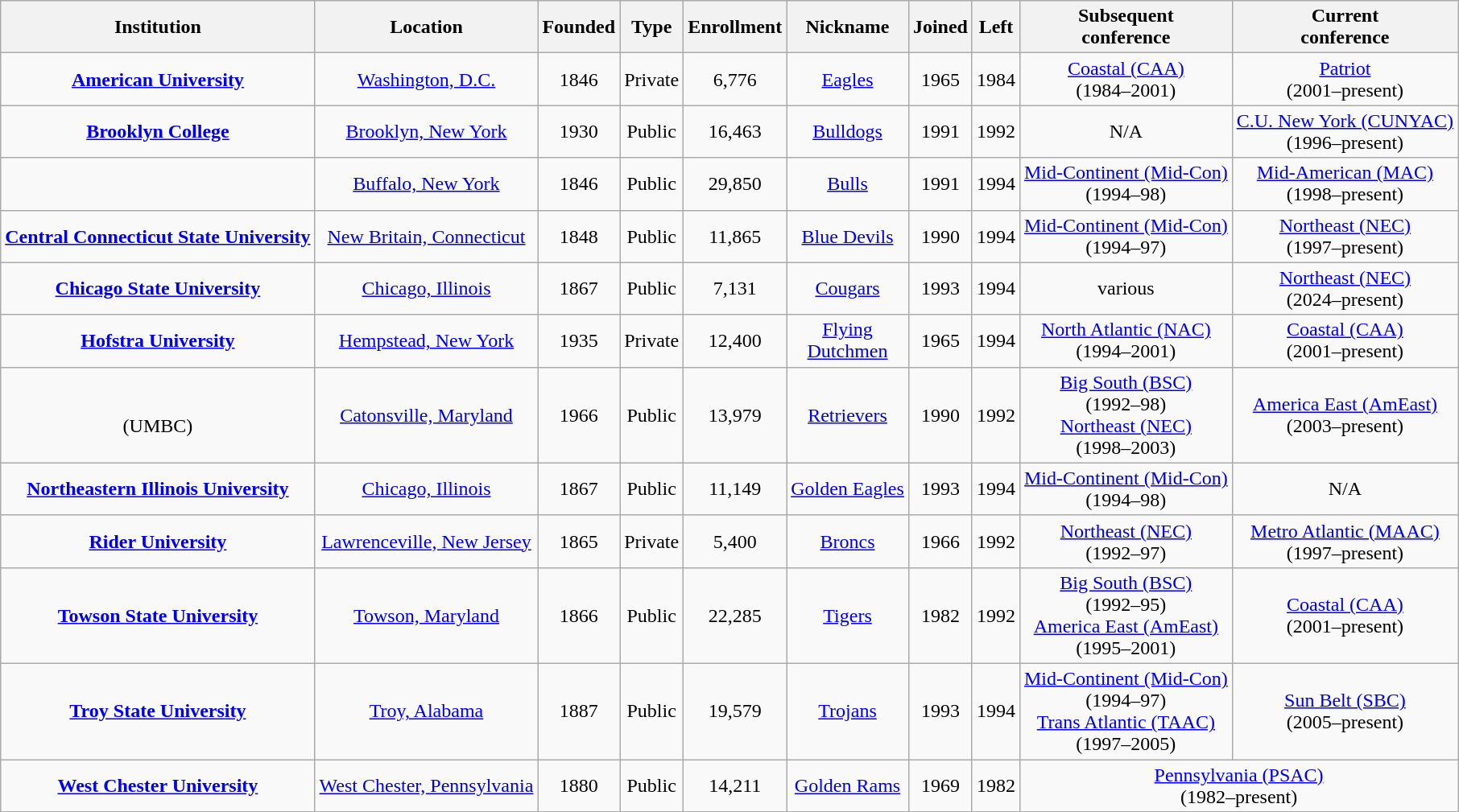<table class="wikitable sortable" style="text-align: center;">
<tr>
<th>Institution</th>
<th>Location</th>
<th>Founded</th>
<th>Type</th>
<th>Enrollment</th>
<th>Nickname</th>
<th>Joined</th>
<th>Left</th>
<th>Subsequent<br>conference</th>
<th>Current<br>conference</th>
</tr>
<tr>
<td><strong><a href='#'>American University</a></strong></td>
<td><a href='#'>Washington, D.C.</a></td>
<td>1846</td>
<td>Private</td>
<td>6,776</td>
<td><a href='#'>Eagles</a></td>
<td>1965</td>
<td>1984</td>
<td><a href='#'>Coastal (CAA)</a><br>(1984–2001)</td>
<td><a href='#'>Patriot</a><br>(2001–present)</td>
</tr>
<tr>
<td><strong><a href='#'>Brooklyn College</a></strong></td>
<td><a href='#'>Brooklyn, New York</a></td>
<td>1930</td>
<td>Public</td>
<td>16,463</td>
<td><a href='#'>Bulldogs</a></td>
<td>1991</td>
<td>1992</td>
<td>N/A</td>
<td><a href='#'>C.U. New York (CUNYAC)</a><br>(1996–present)</td>
</tr>
<tr>
<td></td>
<td><a href='#'>Buffalo, New York</a></td>
<td>1846</td>
<td>Public</td>
<td>29,850</td>
<td><a href='#'>Bulls</a></td>
<td>1991</td>
<td>1994</td>
<td><a href='#'>Mid-Continent (Mid-Con)</a><br>(1994–98)</td>
<td><a href='#'>Mid-American (MAC)</a><br>(1998–present)</td>
</tr>
<tr>
<td><strong><a href='#'>Central Connecticut State University</a></strong></td>
<td><a href='#'>New Britain, Connecticut</a></td>
<td>1848</td>
<td>Public</td>
<td>11,865</td>
<td><a href='#'>Blue Devils</a></td>
<td>1990</td>
<td>1994</td>
<td><a href='#'>Mid-Continent (Mid-Con)</a><br>(1994–97)</td>
<td><a href='#'>Northeast (NEC)</a><br>(1997–present)</td>
</tr>
<tr>
<td><strong><a href='#'>Chicago State University</a></strong></td>
<td><a href='#'>Chicago, Illinois</a></td>
<td>1867</td>
<td>Public</td>
<td>7,131</td>
<td><a href='#'>Cougars</a></td>
<td>1993</td>
<td>1994</td>
<td>various</td>
<td><a href='#'>Northeast (NEC)</a><br>(2024–present)</td>
</tr>
<tr>
<td><strong><a href='#'>Hofstra University</a></strong></td>
<td><a href='#'>Hempstead, New York</a></td>
<td>1935</td>
<td>Private</td>
<td>12,400</td>
<td><a href='#'>Flying<br>Dutchmen</a></td>
<td>1965</td>
<td>1994</td>
<td><a href='#'>North Atlantic (NAC)</a><br>(1994–2001)</td>
<td><a href='#'>Coastal (CAA)</a><br>(2001–present)</td>
</tr>
<tr>
<td><br>(UMBC)</td>
<td><a href='#'>Catonsville, Maryland</a></td>
<td>1966</td>
<td>Public</td>
<td>13,979</td>
<td><a href='#'>Retrievers</a></td>
<td>1990</td>
<td>1992</td>
<td><a href='#'>Big South (BSC)</a><br>(1992–98)<br><a href='#'>Northeast (NEC)</a><br>(1998–2003)</td>
<td><a href='#'>America East (AmEast)</a><br>(2003–present)</td>
</tr>
<tr>
<td><strong><a href='#'>Northeastern Illinois University</a></strong></td>
<td><a href='#'>Chicago, Illinois</a></td>
<td>1867</td>
<td>Public</td>
<td>11,149</td>
<td><a href='#'>Golden Eagles</a></td>
<td>1993</td>
<td>1994</td>
<td><a href='#'>Mid-Continent (Mid-Con)</a><br>(1994–98)</td>
<td>N/A</td>
</tr>
<tr>
<td><strong><a href='#'>Rider University</a></strong></td>
<td><a href='#'>Lawrenceville, New Jersey</a></td>
<td>1865</td>
<td>Private</td>
<td>5,400</td>
<td><a href='#'>Broncs</a></td>
<td>1966</td>
<td>1992</td>
<td><a href='#'>Northeast (NEC)</a><br>(1992–97)</td>
<td><a href='#'>Metro Atlantic (MAAC)</a><br>(1997–present)</td>
</tr>
<tr>
<td><strong><a href='#'>Towson State University</a></strong></td>
<td><a href='#'>Towson, Maryland</a></td>
<td>1866</td>
<td>Public</td>
<td>22,285</td>
<td><a href='#'>Tigers</a></td>
<td>1982</td>
<td>1992</td>
<td><a href='#'>Big South (BSC)</a><br>(1992–95)<br><a href='#'>America East (AmEast)</a><br>(1995–2001)</td>
<td><a href='#'>Coastal (CAA)</a><br>(2001–present)</td>
</tr>
<tr>
<td><strong><a href='#'>Troy State University</a></strong></td>
<td><a href='#'>Troy, Alabama</a></td>
<td>1887</td>
<td>Public</td>
<td>19,579</td>
<td><a href='#'>Trojans</a></td>
<td>1993</td>
<td>1994</td>
<td><a href='#'>Mid-Continent (Mid-Con)</a><br>(1994–97)<br><a href='#'>Trans Atlantic (TAAC)</a><br>(1997–2005)</td>
<td><a href='#'>Sun Belt (SBC)</a><br>(2005–present)</td>
</tr>
<tr>
<td><strong><a href='#'>West Chester University</a></strong></td>
<td><a href='#'>West Chester, Pennsylvania</a></td>
<td>1880</td>
<td>Public</td>
<td>14,211</td>
<td><a href='#'>Golden Rams</a></td>
<td>1969</td>
<td>1982</td>
<td colspan="2"><a href='#'>Pennsylvania (PSAC)</a><br>(1982–present)</td>
</tr>
</table>
